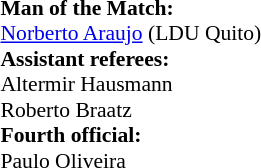<table width=50% style="font-size: 90%">
<tr>
<td><br><strong>Man of the Match:</strong>
<br> <a href='#'>Norberto Araujo</a> (LDU Quito)
<br>
<strong>Assistant referees:</strong>
<br> Altermir Hausmann
<br> Roberto Braatz
<br><strong>Fourth official:</strong>
<br> Paulo Oliveira</td>
</tr>
</table>
